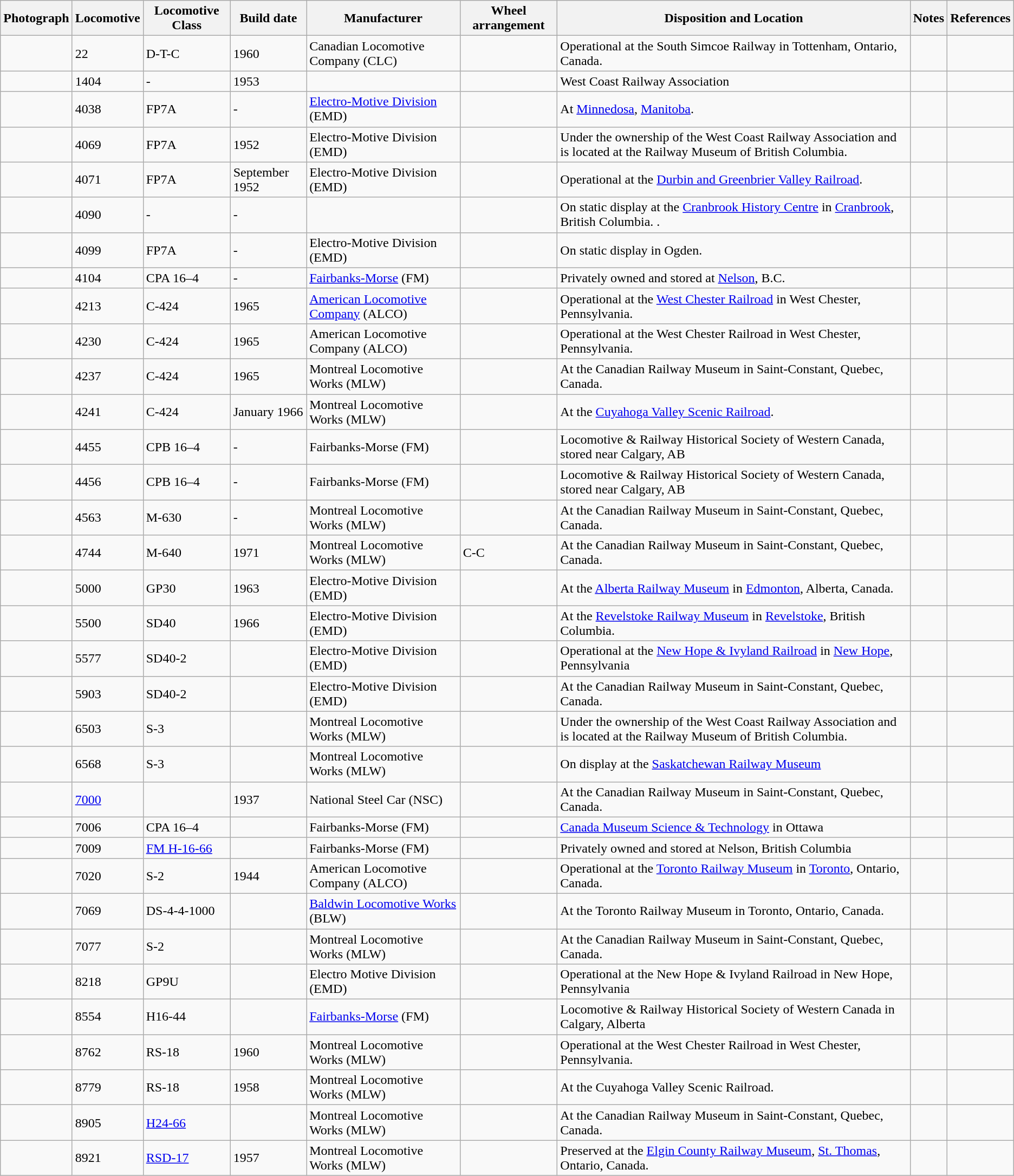<table class="wikitable">
<tr>
<th>Photograph</th>
<th>Locomotive</th>
<th>Locomotive Class</th>
<th>Build date</th>
<th>Manufacturer</th>
<th>Wheel arrangement</th>
<th>Disposition and Location</th>
<th>Notes</th>
<th>References</th>
</tr>
<tr>
<td></td>
<td>22</td>
<td>D-T-C</td>
<td>1960</td>
<td>Canadian Locomotive Company (CLC)</td>
<td></td>
<td>Operational at the South Simcoe Railway in Tottenham, Ontario, Canada.</td>
<td></td>
<td></td>
</tr>
<tr>
<td></td>
<td>1404</td>
<td>-</td>
<td>1953</td>
<td></td>
<td></td>
<td>West Coast Railway Association</td>
<td></td>
<td></td>
</tr>
<tr>
<td></td>
<td>4038</td>
<td>FP7A</td>
<td>-</td>
<td><a href='#'>Electro-Motive Division</a> (EMD)</td>
<td></td>
<td>At <a href='#'>Minnedosa</a>, <a href='#'>Manitoba</a>.</td>
<td></td>
<td></td>
</tr>
<tr>
<td></td>
<td>4069</td>
<td>FP7A</td>
<td>1952</td>
<td>Electro-Motive Division (EMD)</td>
<td></td>
<td>Under the ownership of the West Coast Railway Association and is located at the Railway Museum of British Columbia.</td>
<td></td>
<td></td>
</tr>
<tr>
<td></td>
<td>4071</td>
<td>FP7A</td>
<td>September 1952</td>
<td>Electro-Motive Division (EMD)</td>
<td></td>
<td>Operational at the <a href='#'>Durbin and Greenbrier Valley Railroad</a>.</td>
<td></td>
<td></td>
</tr>
<tr>
<td></td>
<td>4090</td>
<td>-</td>
<td>-</td>
<td></td>
<td></td>
<td>On static display at the <a href='#'>Cranbrook History Centre</a> in <a href='#'>Cranbrook</a>, British Columbia. .</td>
<td></td>
<td></td>
</tr>
<tr>
<td></td>
<td>4099</td>
<td>FP7A</td>
<td>-</td>
<td>Electro-Motive Division (EMD)</td>
<td></td>
<td>On static display in Ogden.</td>
<td></td>
<td></td>
</tr>
<tr>
<td></td>
<td>4104</td>
<td>CPA 16–4</td>
<td>-</td>
<td><a href='#'>Fairbanks-Morse</a> (FM)</td>
<td></td>
<td>Privately owned and stored at <a href='#'>Nelson</a>, B.C.</td>
<td></td>
<td></td>
</tr>
<tr>
<td></td>
<td>4213</td>
<td>C-424</td>
<td>1965</td>
<td><a href='#'>American Locomotive Company</a> (ALCO)</td>
<td></td>
<td>Operational at the <a href='#'>West Chester Railroad</a> in West Chester, Pennsylvania.</td>
<td></td>
<td></td>
</tr>
<tr>
<td></td>
<td>4230</td>
<td>C-424</td>
<td>1965</td>
<td>American Locomotive Company (ALCO)</td>
<td></td>
<td>Operational at the West Chester Railroad in West Chester, Pennsylvania.</td>
<td></td>
<td></td>
</tr>
<tr>
<td></td>
<td>4237</td>
<td>C-424</td>
<td>1965</td>
<td>Montreal Locomotive Works (MLW)</td>
<td></td>
<td>At the Canadian Railway Museum in Saint-Constant, Quebec, Canada.</td>
<td></td>
<td></td>
</tr>
<tr>
<td></td>
<td>4241</td>
<td>C-424</td>
<td>January 1966</td>
<td>Montreal Locomotive Works (MLW)</td>
<td></td>
<td>At the <a href='#'>Cuyahoga Valley Scenic Railroad</a>.</td>
<td></td>
<td></td>
</tr>
<tr>
<td></td>
<td>4455</td>
<td>CPB 16–4</td>
<td>-</td>
<td>Fairbanks-Morse (FM)</td>
<td></td>
<td>Locomotive & Railway Historical Society of Western Canada, stored near Calgary, AB</td>
<td></td>
<td></td>
</tr>
<tr>
<td></td>
<td>4456</td>
<td>CPB 16–4</td>
<td>-</td>
<td>Fairbanks-Morse (FM)</td>
<td></td>
<td>Locomotive & Railway Historical Society of Western Canada, stored near Calgary, AB</td>
<td></td>
<td></td>
</tr>
<tr>
<td></td>
<td>4563</td>
<td>M-630</td>
<td>-</td>
<td>Montreal Locomotive Works (MLW)</td>
<td></td>
<td>At the Canadian Railway Museum in Saint-Constant, Quebec, Canada.</td>
<td></td>
<td></td>
</tr>
<tr>
<td></td>
<td>4744</td>
<td>M-640</td>
<td>1971</td>
<td>Montreal Locomotive Works (MLW)</td>
<td>C-C</td>
<td>At the Canadian Railway Museum in Saint-Constant, Quebec, Canada.</td>
<td></td>
<td></td>
</tr>
<tr>
<td></td>
<td>5000</td>
<td>GP30</td>
<td>1963</td>
<td>Electro-Motive Division (EMD)</td>
<td></td>
<td>At the <a href='#'>Alberta Railway Museum</a> in <a href='#'>Edmonton</a>, Alberta, Canada.</td>
<td></td>
<td></td>
</tr>
<tr>
<td></td>
<td>5500</td>
<td>SD40</td>
<td>1966</td>
<td>Electro-Motive Division (EMD)</td>
<td></td>
<td>At the <a href='#'>Revelstoke Railway Museum</a> in <a href='#'>Revelstoke</a>, British Columbia.</td>
<td></td>
<td></td>
</tr>
<tr>
<td></td>
<td>5577</td>
<td>SD40-2</td>
<td></td>
<td>Electro-Motive Division (EMD)</td>
<td></td>
<td>Operational at the <a href='#'>New Hope & Ivyland Railroad</a> in <a href='#'>New Hope</a>, Pennsylvania</td>
<td></td>
<td></td>
</tr>
<tr>
<td></td>
<td>5903</td>
<td>SD40-2</td>
<td></td>
<td>Electro-Motive Division (EMD)</td>
<td></td>
<td>At the Canadian Railway Museum in Saint-Constant, Quebec, Canada.</td>
<td></td>
<td></td>
</tr>
<tr>
<td></td>
<td>6503</td>
<td>S-3</td>
<td></td>
<td>Montreal Locomotive Works (MLW)</td>
<td></td>
<td>Under the ownership of the West Coast Railway Association and is located at the Railway Museum of British Columbia.</td>
<td></td>
<td></td>
</tr>
<tr>
<td></td>
<td>6568</td>
<td>S-3</td>
<td></td>
<td>Montreal Locomotive Works (MLW)</td>
<td></td>
<td>On display at the <a href='#'>Saskatchewan Railway Museum</a></td>
<td></td>
<td></td>
</tr>
<tr>
<td></td>
<td><a href='#'>7000</a></td>
<td></td>
<td>1937</td>
<td>National Steel Car (NSC)</td>
<td></td>
<td>At the Canadian Railway Museum in Saint-Constant, Quebec, Canada.</td>
<td></td>
<td></td>
</tr>
<tr>
<td></td>
<td>7006</td>
<td>CPA 16–4</td>
<td></td>
<td>Fairbanks-Morse (FM)</td>
<td></td>
<td><a href='#'>Canada Museum Science & Technology</a> in Ottawa</td>
<td></td>
<td></td>
</tr>
<tr>
<td></td>
<td>7009</td>
<td><a href='#'>FM H-16-66</a></td>
<td></td>
<td>Fairbanks-Morse (FM)</td>
<td></td>
<td>Privately owned and stored at Nelson, British Columbia</td>
<td></td>
<td></td>
</tr>
<tr>
<td></td>
<td>7020</td>
<td>S-2</td>
<td>1944</td>
<td>American Locomotive Company (ALCO)</td>
<td></td>
<td>Operational at the <a href='#'>Toronto Railway Museum</a> in <a href='#'>Toronto</a>, Ontario, Canada.</td>
<td></td>
<td></td>
</tr>
<tr>
<td></td>
<td>7069</td>
<td>DS-4-4-1000</td>
<td></td>
<td><a href='#'>Baldwin Locomotive Works</a> (BLW)</td>
<td></td>
<td>At the Toronto Railway Museum in Toronto, Ontario, Canada.</td>
<td></td>
<td></td>
</tr>
<tr>
<td></td>
<td>7077</td>
<td>S-2</td>
<td></td>
<td>Montreal Locomotive Works (MLW)</td>
<td></td>
<td>At the Canadian Railway Museum in Saint-Constant, Quebec, Canada.</td>
<td></td>
<td></td>
</tr>
<tr>
<td></td>
<td>8218</td>
<td>GP9U</td>
<td></td>
<td>Electro Motive Division (EMD)</td>
<td></td>
<td>Operational at the New Hope & Ivyland Railroad in New Hope, Pennsylvania</td>
<td></td>
<td></td>
</tr>
<tr>
<td></td>
<td>8554</td>
<td>H16-44</td>
<td></td>
<td><a href='#'>Fairbanks-Morse</a> (FM)</td>
<td></td>
<td>Locomotive & Railway Historical Society of Western Canada in Calgary, Alberta</td>
<td></td>
<td></td>
</tr>
<tr>
<td></td>
<td>8762</td>
<td>RS-18</td>
<td>1960</td>
<td>Montreal Locomotive Works (MLW)</td>
<td></td>
<td>Operational at the West Chester Railroad in West Chester, Pennsylvania.</td>
<td></td>
<td></td>
</tr>
<tr>
<td></td>
<td>8779</td>
<td>RS-18</td>
<td>1958</td>
<td>Montreal Locomotive Works (MLW)</td>
<td></td>
<td>At the Cuyahoga Valley Scenic Railroad.</td>
<td></td>
<td></td>
</tr>
<tr>
<td></td>
<td>8905</td>
<td><a href='#'>H24-66</a></td>
<td></td>
<td>Montreal Locomotive Works (MLW)</td>
<td></td>
<td>At the Canadian Railway Museum in Saint-Constant, Quebec, Canada.</td>
<td></td>
<td></td>
</tr>
<tr>
<td></td>
<td>8921</td>
<td><a href='#'>RSD-17</a></td>
<td>1957</td>
<td>Montreal Locomotive Works (MLW)</td>
<td></td>
<td>Preserved at the <a href='#'>Elgin County Railway Museum</a>, <a href='#'>St. Thomas</a>, Ontario, Canada.</td>
<td></td>
<td></td>
</tr>
</table>
